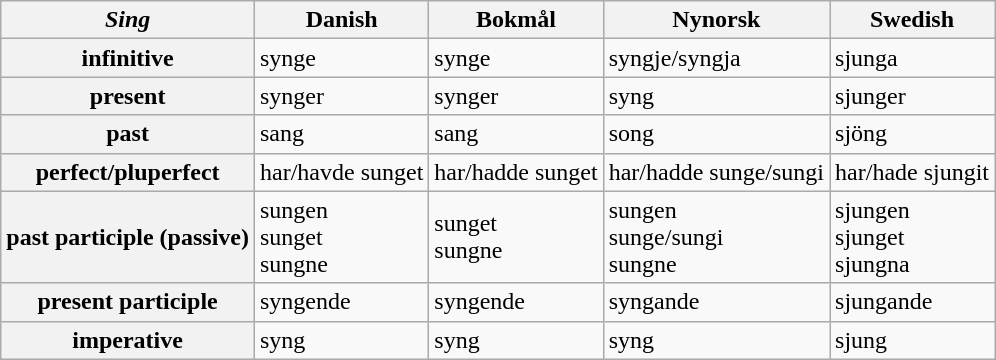<table class="wikitable">
<tr>
<th><em>Sing</em></th>
<th>Danish</th>
<th>Bokmål</th>
<th>Nynorsk</th>
<th>Swedish</th>
</tr>
<tr>
<th>infinitive</th>
<td>synge</td>
<td>synge</td>
<td>syngje/syngja</td>
<td>sjunga</td>
</tr>
<tr>
<th>present</th>
<td>synger</td>
<td>synger</td>
<td>syng</td>
<td>sjunger</td>
</tr>
<tr>
<th>past</th>
<td>sang</td>
<td>sang</td>
<td>song</td>
<td>sjöng</td>
</tr>
<tr>
<th>perfect/pluperfect</th>
<td>har/havde sunget</td>
<td>har/hadde sunget</td>
<td>har/hadde sunge/sungi</td>
<td>har/hade sjungit</td>
</tr>
<tr>
<th>past participle (passive)</th>
<td>sungen<br>sunget<br>sungne</td>
<td>sunget<br>sungne</td>
<td>sungen<br>sunge/sungi<br>sungne</td>
<td>sjungen<br>sjunget<br>sjungna</td>
</tr>
<tr>
<th>present participle</th>
<td>syngende</td>
<td>syngende</td>
<td>syngande</td>
<td>sjungande</td>
</tr>
<tr>
<th>imperative</th>
<td>syng</td>
<td>syng</td>
<td>syng</td>
<td>sjung</td>
</tr>
</table>
